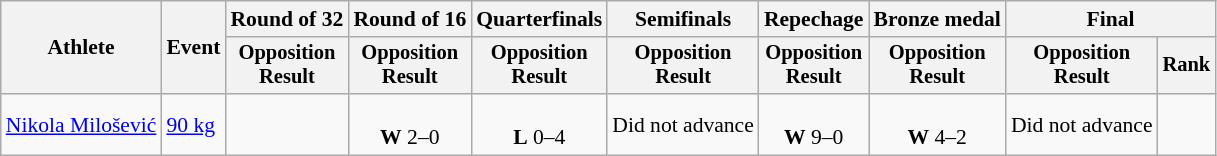<table class="wikitable" style="font-size:90%;">
<tr>
<th rowspan=2>Athlete</th>
<th rowspan=2>Event</th>
<th>Round of 32</th>
<th>Round of 16</th>
<th>Quarterfinals</th>
<th>Semifinals</th>
<th>Repechage</th>
<th>Bronze medal</th>
<th colspan=2>Final</th>
</tr>
<tr style="font-size:95%">
<th>Opposition<br>Result</th>
<th>Opposition<br>Result</th>
<th>Opposition<br>Result</th>
<th>Opposition<br>Result</th>
<th>Opposition<br>Result</th>
<th>Opposition<br>Result</th>
<th>Opposition<br>Result</th>
<th>Rank</th>
</tr>
<tr align=center>
<td align=left><a href='#'>Nikola Milošević</a></td>
<td align=left><a href='#'>90 kg</a></td>
<td></td>
<td><br><strong>W</strong> 2–0</td>
<td><br><strong>L</strong> 0–4</td>
<td>Did not advance</td>
<td><br><strong>W</strong> 9–0</td>
<td><br><strong>W</strong> 4–2</td>
<td>Did not advance</td>
<td></td>
</tr>
</table>
